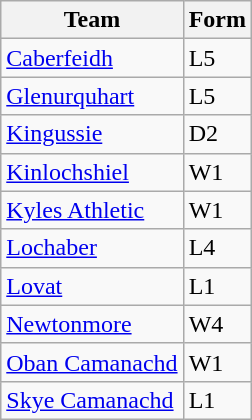<table class="wikitable sortable">
<tr>
<th>Team</th>
<th>Form</th>
</tr>
<tr>
<td><a href='#'>Caberfeidh</a></td>
<td>L5</td>
</tr>
<tr>
<td><a href='#'>Glenurquhart</a></td>
<td>L5</td>
</tr>
<tr>
<td><a href='#'>Kingussie</a></td>
<td>D2</td>
</tr>
<tr>
<td><a href='#'>Kinlochshiel</a></td>
<td>W1</td>
</tr>
<tr>
<td><a href='#'>Kyles Athletic</a></td>
<td>W1</td>
</tr>
<tr>
<td><a href='#'>Lochaber</a></td>
<td>L4</td>
</tr>
<tr>
<td><a href='#'>Lovat</a></td>
<td>L1</td>
</tr>
<tr>
<td><a href='#'>Newtonmore</a></td>
<td>W4</td>
</tr>
<tr>
<td><a href='#'>Oban Camanachd</a></td>
<td>W1</td>
</tr>
<tr>
<td><a href='#'>Skye Camanachd</a></td>
<td>L1</td>
</tr>
</table>
